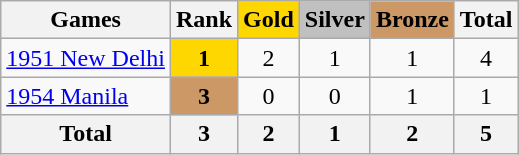<table class="wikitable sortable" style="text-align:center">
<tr>
<th>Games</th>
<th>Rank</th>
<th style="background-color:gold;">Gold</th>
<th style="background-color:silver;">Silver</th>
<th style="background-color:#c96;">Bronze</th>
<th>Total</th>
</tr>
<tr>
<td align=left><a href='#'>1951 New Delhi</a></td>
<td bgcolor=gold><strong>1</strong></td>
<td>2</td>
<td>1</td>
<td>1</td>
<td>4</td>
</tr>
<tr>
<td align=left><a href='#'>1954 Manila</a></td>
<td bgcolor=#c96><strong>3</strong></td>
<td>0</td>
<td>0</td>
<td>1</td>
<td>1</td>
</tr>
<tr>
<th>Total</th>
<th>3</th>
<th>2</th>
<th>1</th>
<th>2</th>
<th>5</th>
</tr>
</table>
